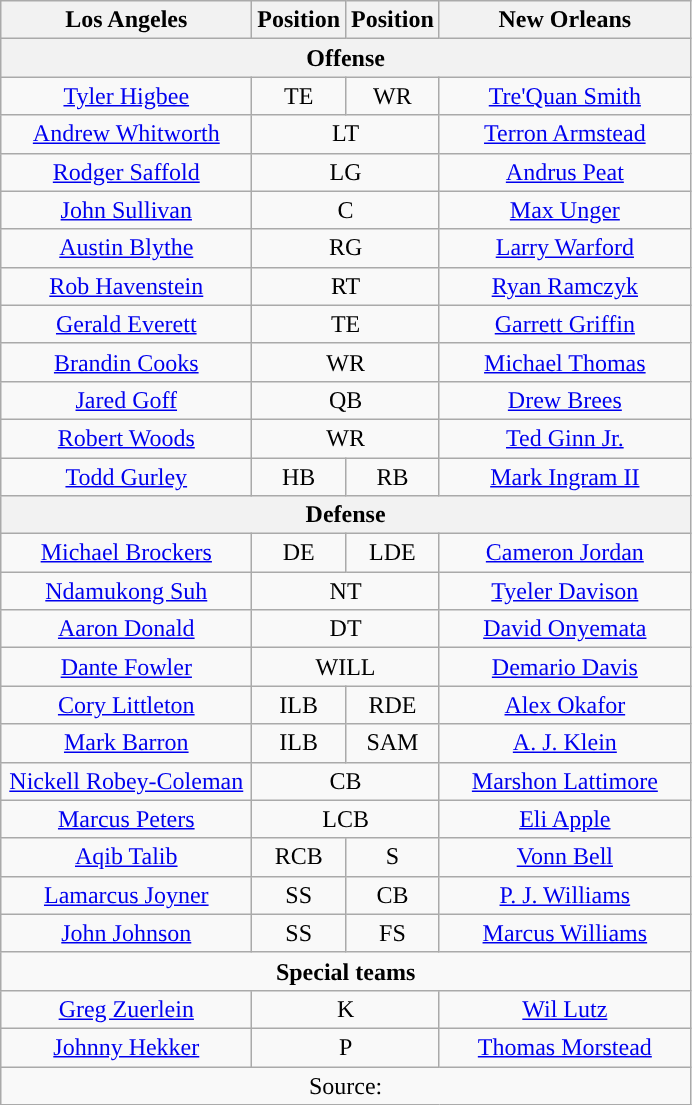<table class="wikitable" style="text-align:center">
<tr>
<th width="160px">Los Angeles</th>
<th>Position</th>
<th>Position</th>
<th width="160px">New Orleans</th>
</tr>
<tr>
<th colspan="4" style="text-align:center">Offense</th>
</tr>
<tr>
<td><a href='#'>Tyler Higbee</a></td>
<td style="text-align:center">TE</td>
<td style="text-align:center">WR</td>
<td><a href='#'>Tre'Quan Smith</a></td>
</tr>
<tr>
<td><a href='#'>Andrew Whitworth</a></td>
<td colspan="2" style="text-align:center">LT</td>
<td><a href='#'>Terron Armstead</a></td>
</tr>
<tr>
<td><a href='#'>Rodger Saffold</a></td>
<td colspan="2" style="text-align:center">LG</td>
<td><a href='#'>Andrus Peat</a></td>
</tr>
<tr>
<td><a href='#'>John Sullivan</a></td>
<td colspan="2" style="text-align:center">C</td>
<td><a href='#'>Max Unger</a></td>
</tr>
<tr>
<td><a href='#'>Austin Blythe</a></td>
<td colspan="2" style="text-align:center">RG</td>
<td><a href='#'>Larry Warford</a></td>
</tr>
<tr>
<td><a href='#'>Rob Havenstein</a></td>
<td colspan="2" style="text-align:center">RT</td>
<td><a href='#'>Ryan Ramczyk</a></td>
</tr>
<tr>
<td><a href='#'>Gerald Everett</a></td>
<td colspan="2" style="text-align:center">TE</td>
<td><a href='#'>Garrett Griffin</a></td>
</tr>
<tr>
<td><a href='#'>Brandin Cooks</a></td>
<td colspan="2" style="text-align:center">WR</td>
<td><a href='#'>Michael Thomas</a></td>
</tr>
<tr>
<td><a href='#'>Jared Goff</a></td>
<td colspan="2" style="text-align:center">QB</td>
<td><a href='#'>Drew Brees</a></td>
</tr>
<tr>
<td><a href='#'>Robert Woods</a></td>
<td colspan="2" style="text-align:center">WR</td>
<td><a href='#'>Ted Ginn Jr.</a></td>
</tr>
<tr>
<td><a href='#'>Todd Gurley</a></td>
<td style="text-align:center">HB</td>
<td style="text-align:center">RB</td>
<td><a href='#'>Mark Ingram II</a></td>
</tr>
<tr>
<th colspan="4" style="text-align:center">Defense</th>
</tr>
<tr>
<td><a href='#'>Michael Brockers</a></td>
<td style="text-align:center">DE</td>
<td style="text-align:center">LDE</td>
<td><a href='#'>Cameron Jordan</a></td>
</tr>
<tr>
<td><a href='#'>Ndamukong Suh</a></td>
<td colspan="2" style="text-align:center">NT</td>
<td><a href='#'>Tyeler Davison</a></td>
</tr>
<tr>
<td><a href='#'>Aaron Donald</a></td>
<td colspan="2" style="text-align:center">DT</td>
<td><a href='#'>David Onyemata</a></td>
</tr>
<tr>
<td><a href='#'>Dante Fowler</a></td>
<td colspan="2" style="text-align:center">WILL</td>
<td><a href='#'>Demario Davis</a></td>
</tr>
<tr>
<td><a href='#'>Cory Littleton</a></td>
<td style="text-align:center">ILB</td>
<td style="text-align:center">RDE</td>
<td><a href='#'>Alex Okafor</a></td>
</tr>
<tr>
<td><a href='#'>Mark Barron</a></td>
<td style="text-align:center">ILB</td>
<td style="text-align:center">SAM</td>
<td><a href='#'>A. J. Klein</a></td>
</tr>
<tr>
<td><a href='#'>Nickell Robey-Coleman</a></td>
<td colspan="2" style="text-align:center">CB</td>
<td><a href='#'>Marshon Lattimore</a></td>
</tr>
<tr>
<td><a href='#'>Marcus Peters</a></td>
<td colspan="2" style="text-align:center">LCB</td>
<td><a href='#'>Eli Apple</a></td>
</tr>
<tr>
<td><a href='#'>Aqib Talib</a></td>
<td style="text-align:center">RCB</td>
<td style="text-align:center">S</td>
<td><a href='#'>Vonn Bell</a></td>
</tr>
<tr>
<td><a href='#'>Lamarcus Joyner</a></td>
<td style="text-align:center">SS</td>
<td style="text-align:center">CB</td>
<td><a href='#'>P. J. Williams</a></td>
</tr>
<tr>
<td><a href='#'>John Johnson</a></td>
<td style="text-align:center">SS</td>
<td style="text-align:center">FS</td>
<td><a href='#'>Marcus Williams</a></td>
</tr>
<tr>
<td colspan="4" style="text-align:center;"><strong>Special teams</strong></td>
</tr>
<tr>
<td><a href='#'>Greg Zuerlein</a></td>
<td colspan="2">K</td>
<td><a href='#'>Wil Lutz</a></td>
</tr>
<tr>
<td><a href='#'>Johnny Hekker</a></td>
<td colspan="2">P</td>
<td><a href='#'>Thomas Morstead</a></td>
</tr>
<tr>
<td colspan="4">Source:</td>
</tr>
</table>
